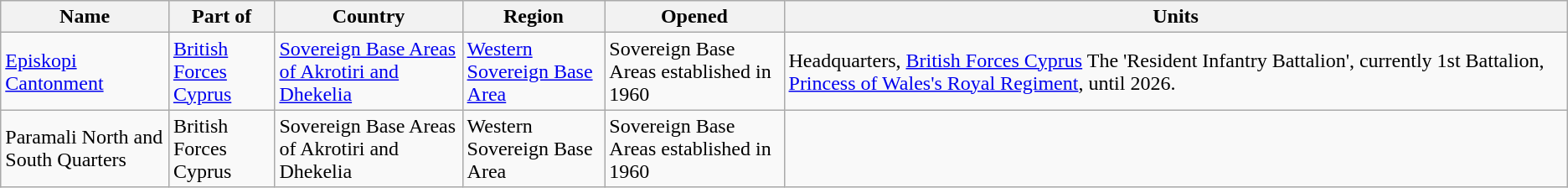<table class="wikitable sortable" border="1">
<tr>
<th style="width="15%">Name</th>
<th style="width="15%">Part of</th>
<th style="width="4%">Country</th>
<th style="width="10%">Region</th>
<th style="width="5%">Opened</th>
<th style="class="unsortable" width="50%">Units</th>
</tr>
<tr>
<td><a href='#'>Episkopi Cantonment</a></td>
<td><a href='#'>British Forces Cyprus</a></td>
<td><a href='#'>Sovereign Base Areas of Akrotiri and Dhekelia</a></td>
<td><a href='#'>Western Sovereign Base Area</a></td>
<td>Sovereign Base Areas established in 1960</td>
<td>Headquarters, <a href='#'>British Forces Cyprus</a> The 'Resident Infantry Battalion', currently 1st Battalion, <a href='#'>Princess of Wales's Royal Regiment</a>, until 2026.</td>
</tr>
<tr>
<td>Paramali North and South Quarters</td>
<td>British Forces Cyprus</td>
<td>Sovereign Base Areas of Akrotiri and Dhekelia</td>
<td>Western Sovereign Base Area</td>
<td>Sovereign Base Areas established in 1960</td>
<td></td>
</tr>
</table>
